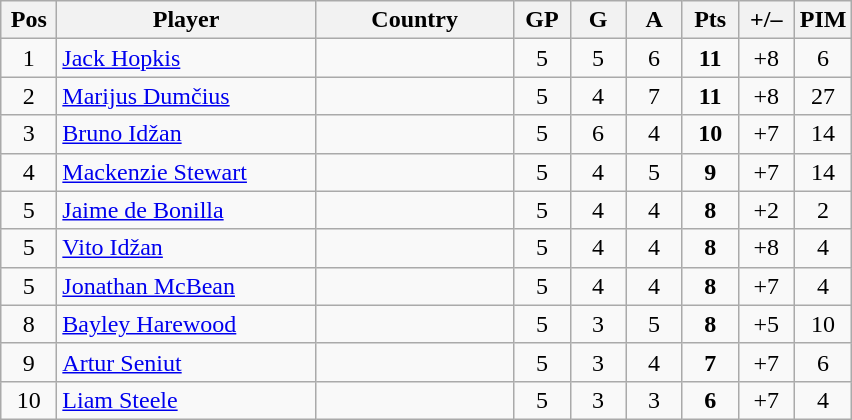<table class="wikitable sortable" style="text-align: center;">
<tr>
<th width=30>Pos</th>
<th width=165>Player</th>
<th width=125>Country</th>
<th width=30>GP</th>
<th width=30>G</th>
<th width=30>A</th>
<th width=30>Pts</th>
<th width=30>+/–</th>
<th width=30>PIM</th>
</tr>
<tr>
<td>1</td>
<td align=left><a href='#'>Jack Hopkis</a></td>
<td align=left></td>
<td>5</td>
<td>5</td>
<td>6</td>
<td><strong>11</strong></td>
<td>+8</td>
<td>6</td>
</tr>
<tr>
<td>2</td>
<td align=left><a href='#'>Marijus Dumčius</a></td>
<td align=left></td>
<td>5</td>
<td>4</td>
<td>7</td>
<td><strong>11</strong></td>
<td>+8</td>
<td>27</td>
</tr>
<tr>
<td>3</td>
<td align=left><a href='#'>Bruno Idžan</a></td>
<td align=left></td>
<td>5</td>
<td>6</td>
<td>4</td>
<td><strong>10</strong></td>
<td>+7</td>
<td>14</td>
</tr>
<tr>
<td>4</td>
<td align=left><a href='#'>Mackenzie Stewart</a></td>
<td align=left></td>
<td>5</td>
<td>4</td>
<td>5</td>
<td><strong>9</strong></td>
<td>+7</td>
<td>14</td>
</tr>
<tr>
<td>5</td>
<td align=left><a href='#'>Jaime de Bonilla</a></td>
<td align=left></td>
<td>5</td>
<td>4</td>
<td>4</td>
<td><strong>8</strong></td>
<td>+2</td>
<td>2</td>
</tr>
<tr>
<td>5</td>
<td align=left><a href='#'>Vito Idžan</a></td>
<td align=left></td>
<td>5</td>
<td>4</td>
<td>4</td>
<td><strong>8</strong></td>
<td>+8</td>
<td>4</td>
</tr>
<tr>
<td>5</td>
<td align=left><a href='#'>Jonathan McBean</a></td>
<td align=left></td>
<td>5</td>
<td>4</td>
<td>4</td>
<td><strong>8</strong></td>
<td>+7</td>
<td>4</td>
</tr>
<tr>
<td>8</td>
<td align=left><a href='#'>Bayley Harewood</a></td>
<td align=left></td>
<td>5</td>
<td>3</td>
<td>5</td>
<td><strong>8</strong></td>
<td>+5</td>
<td>10</td>
</tr>
<tr>
<td>9</td>
<td align=left><a href='#'>Artur Seniut</a></td>
<td align=left></td>
<td>5</td>
<td>3</td>
<td>4</td>
<td><strong>7</strong></td>
<td>+7</td>
<td>6</td>
</tr>
<tr>
<td>10</td>
<td align=left><a href='#'>Liam Steele</a></td>
<td align=left></td>
<td>5</td>
<td>3</td>
<td>3</td>
<td><strong>6</strong></td>
<td>+7</td>
<td>4</td>
</tr>
</table>
